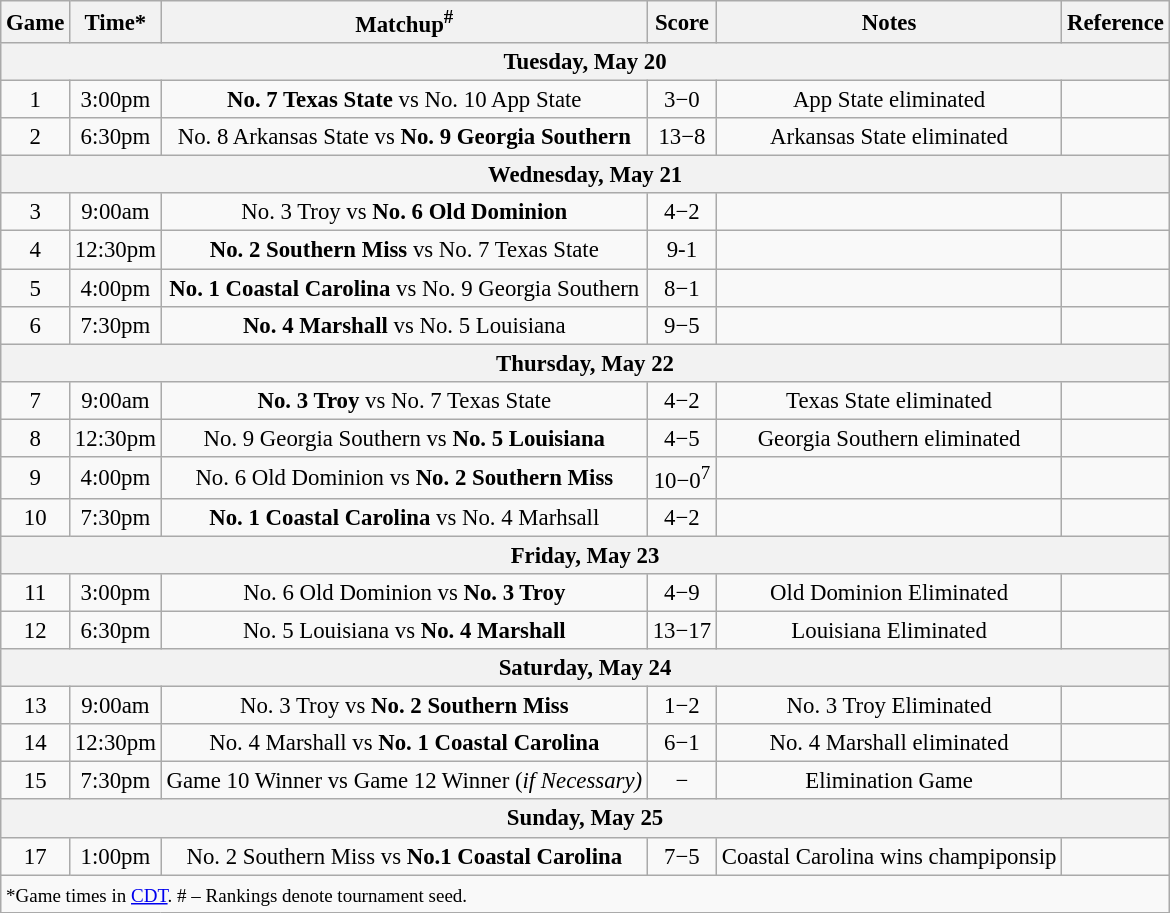<table class="wikitable" style="font-size: 95%">
<tr align="center">
<th>Game</th>
<th>Time*</th>
<th>Matchup<sup>#</sup></th>
<th>Score</th>
<th>Notes</th>
<th>Reference</th>
</tr>
<tr>
<th colspan=7>Tuesday, May 20</th>
</tr>
<tr>
<td style="text-align:center;">1</td>
<td style="text-align:center;">3:00pm</td>
<td style="text-align:center;"><strong>No. 7 Texas State</strong> vs No. 10 App State</td>
<td style="text-align:center;">3−0</td>
<td style="text-align:center;">App State eliminated</td>
<td style="text-align:center;"></td>
</tr>
<tr>
<td style="text-align:center;">2</td>
<td style="text-align:center;">6:30pm</td>
<td style="text-align:center;">No. 8 Arkansas State vs <strong>No. 9 Georgia Southern</strong></td>
<td style="text-align:center;">13−8</td>
<td style="text-align:center;">Arkansas State eliminated</td>
<td style="text-align:center;"></td>
</tr>
<tr>
<th colspan=7>Wednesday, May 21</th>
</tr>
<tr>
<td style="text-align:center;">3</td>
<td style="text-align:center;">9:00am</td>
<td style="text-align:center;">No. 3 Troy vs <strong>No. 6 Old Dominion</strong></td>
<td style="text-align:center;">4−2</td>
<td style="text-align:center;"></td>
<td style="text-align:center;"></td>
</tr>
<tr>
<td style="text-align:center;">4</td>
<td style="text-align:center;">12:30pm</td>
<td style="text-align:center;"><strong>No. 2 Southern Miss</strong> vs No. 7 Texas State</td>
<td style="text-align:center;">9-1</td>
<td style="text-align:center;"></td>
<td style="text-align:center;"></td>
</tr>
<tr>
<td style="text-align:center;">5</td>
<td style="text-align:center;">4:00pm</td>
<td style="text-align:center;"><strong>No. 1 Coastal Carolina</strong> vs No. 9 Georgia Southern</td>
<td style="text-align:center;">8−1</td>
<td style="text-align:center;"></td>
<td style="text-align:center;"></td>
</tr>
<tr>
<td style="text-align:center;">6</td>
<td style="text-align:center;">7:30pm</td>
<td style="text-align:center;"><strong>No. 4 Marshall</strong> vs No. 5 Louisiana</td>
<td style="text-align:center;">9−5</td>
<td style="text-align:center;"></td>
<td style="text-align:center;"></td>
</tr>
<tr>
<th colspan=7>Thursday, May 22</th>
</tr>
<tr>
<td style="text-align:center;">7</td>
<td style="text-align:center;">9:00am</td>
<td style="text-align:center;"><strong>No. 3 Troy</strong> vs No. 7 Texas State</td>
<td style="text-align:center;">4−2</td>
<td style="text-align:center;">Texas State eliminated</td>
<td style="text-align:center;"></td>
</tr>
<tr>
<td style="text-align:center;">8</td>
<td style="text-align:center;">12:30pm</td>
<td style="text-align:center;">No. 9 Georgia Southern vs <strong>No. 5 Louisiana</strong></td>
<td style="text-align:center;">4−5</td>
<td style="text-align:center;">Georgia Southern eliminated</td>
<td style="text-align:center;"></td>
</tr>
<tr>
<td style="text-align:center;">9</td>
<td style="text-align:center;">4:00pm</td>
<td style="text-align:center;">No. 6 Old Dominion vs <strong>No. 2 Southern Miss</strong></td>
<td style="text-align:center;">10−0<sup>7</sup></td>
<td style="text-align:center;"></td>
<td style="text-align:center;"></td>
</tr>
<tr>
<td style="text-align:center;">10</td>
<td style="text-align:center;">7:30pm</td>
<td style="text-align:center;"><strong>No. 1 Coastal Carolina</strong> vs No. 4 Marhsall</td>
<td style="text-align:center;">4−2</td>
<td style="text-align:center;"></td>
<td style="text-align:center;"></td>
</tr>
<tr>
<th colspan=7>Friday, May 23</th>
</tr>
<tr>
<td style="text-align:center;">11</td>
<td style="text-align:center;">3:00pm</td>
<td style="text-align:center;">No. 6 Old Dominion vs <strong>No. 3 Troy</strong></td>
<td style="text-align:center;">4−9</td>
<td style="text-align:center;">Old Dominion Eliminated</td>
<td style="text-align:center;"></td>
</tr>
<tr>
<td style="text-align:center;">12</td>
<td style="text-align:center;">6:30pm</td>
<td style="text-align:center;">No. 5 Louisiana vs <strong>No. 4 Marshall</strong></td>
<td style="text-align:center;">13−17</td>
<td style="text-align:center;">Louisiana Eliminated</td>
<td style="text-align:center;"></td>
</tr>
<tr>
<th colspan=7>Saturday, May 24</th>
</tr>
<tr>
<td style="text-align:center;">13</td>
<td style="text-align:center;">9:00am</td>
<td style="text-align:center;">No. 3 Troy vs <strong>No. 2 Southern Miss</strong></td>
<td style="text-align:center;">1−2</td>
<td style="text-align:center;">No. 3 Troy Eliminated</td>
<td style="text-align:center;"></td>
</tr>
<tr>
<td style="text-align:center;">14</td>
<td style="text-align:center;">12:30pm</td>
<td style="text-align:center;">No. 4 Marshall vs <strong>No. 1 Coastal Carolina</strong></td>
<td style="text-align:center;">6−1</td>
<td style="text-align:center;">No. 4 Marshall eliminated</td>
<td style="text-align:center;"></td>
</tr>
<tr>
<td style="text-align:center;">15</td>
<td style="text-align:center;">7:30pm</td>
<td style="text-align:center;">Game 10 Winner vs Game 12 Winner (<em>if Necessary)</em></td>
<td style="text-align:center;">−</td>
<td style="text-align:center;">Elimination Game</td>
<td style="text-align:center;"></td>
</tr>
<tr>
<th colspan=7>Sunday, May 25</th>
</tr>
<tr>
<td style="text-align:center;">17</td>
<td style="text-align:center;">1:00pm</td>
<td style="text-align:center;">No. 2 Southern Miss vs <strong>No.1 Coastal Carolina</strong></td>
<td style="text-align:center;">7−5</td>
<td style="text-align:center;">Coastal Carolina wins champiponsip</td>
<td style="text-align:center;"></td>
</tr>
<tr>
<td colspan=7><small>*Game times in <a href='#'>CDT</a>. # – Rankings denote tournament seed. </small></td>
</tr>
</table>
